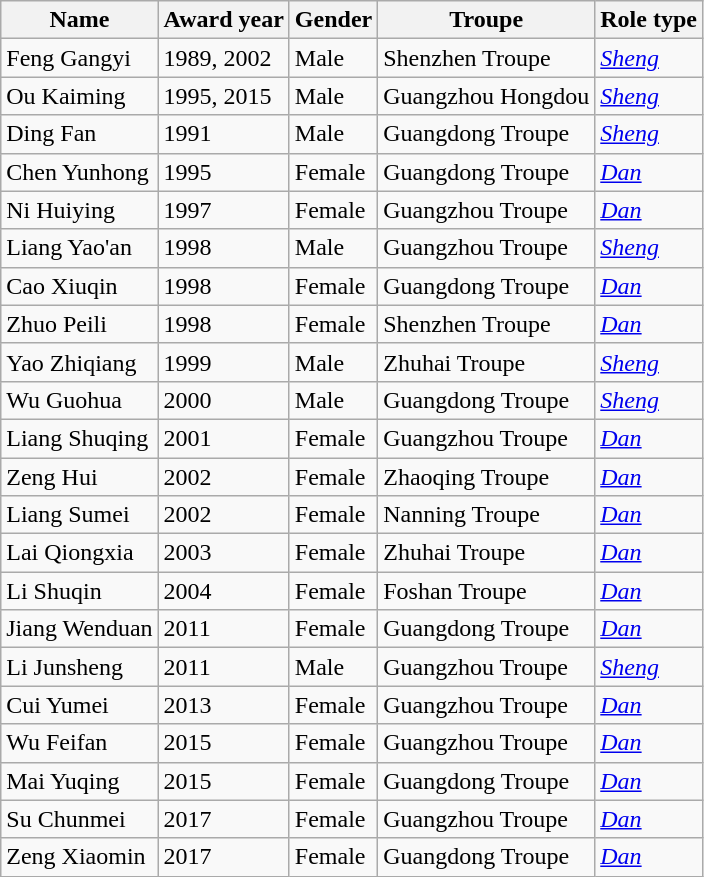<table class="wikitable sortable">
<tr>
<th>Name</th>
<th>Award year</th>
<th>Gender</th>
<th>Troupe</th>
<th>Role type</th>
</tr>
<tr>
<td>Feng Gangyi</td>
<td>1989, 2002</td>
<td>Male</td>
<td>Shenzhen Troupe</td>
<td><em><a href='#'>Sheng</a></em></td>
</tr>
<tr>
<td>Ou Kaiming</td>
<td>1995, 2015</td>
<td>Male</td>
<td>Guangzhou Hongdou</td>
<td><em><a href='#'>Sheng</a></em></td>
</tr>
<tr>
<td>Ding Fan</td>
<td>1991</td>
<td>Male</td>
<td>Guangdong Troupe</td>
<td><em><a href='#'>Sheng</a></em></td>
</tr>
<tr>
<td>Chen Yunhong</td>
<td>1995</td>
<td>Female</td>
<td>Guangdong Troupe</td>
<td><em><a href='#'>Dan</a></em></td>
</tr>
<tr>
<td>Ni Huiying</td>
<td>1997</td>
<td>Female</td>
<td>Guangzhou Troupe</td>
<td><em><a href='#'>Dan</a></em></td>
</tr>
<tr>
<td>Liang Yao'an</td>
<td>1998</td>
<td>Male</td>
<td>Guangzhou Troupe</td>
<td><em><a href='#'>Sheng</a></em></td>
</tr>
<tr>
<td>Cao Xiuqin</td>
<td>1998</td>
<td>Female</td>
<td>Guangdong Troupe</td>
<td><em><a href='#'>Dan</a></em></td>
</tr>
<tr>
<td>Zhuo Peili</td>
<td>1998</td>
<td>Female</td>
<td>Shenzhen Troupe</td>
<td><em><a href='#'>Dan</a></em></td>
</tr>
<tr>
<td>Yao Zhiqiang</td>
<td>1999</td>
<td>Male</td>
<td>Zhuhai Troupe</td>
<td><em><a href='#'>Sheng</a></em></td>
</tr>
<tr>
<td>Wu Guohua</td>
<td>2000</td>
<td>Male</td>
<td>Guangdong Troupe</td>
<td><em><a href='#'>Sheng</a></em></td>
</tr>
<tr>
<td>Liang Shuqing</td>
<td>2001</td>
<td>Female</td>
<td>Guangzhou Troupe</td>
<td><em><a href='#'>Dan</a></em></td>
</tr>
<tr>
<td>Zeng Hui</td>
<td>2002</td>
<td>Female</td>
<td>Zhaoqing Troupe</td>
<td><em><a href='#'>Dan</a></em></td>
</tr>
<tr>
<td>Liang Sumei</td>
<td>2002</td>
<td>Female</td>
<td>Nanning Troupe</td>
<td><em><a href='#'>Dan</a></em></td>
</tr>
<tr>
<td>Lai Qiongxia</td>
<td>2003</td>
<td>Female</td>
<td>Zhuhai Troupe</td>
<td><em><a href='#'>Dan</a></em></td>
</tr>
<tr>
<td>Li Shuqin</td>
<td>2004</td>
<td>Female</td>
<td>Foshan Troupe</td>
<td><em><a href='#'>Dan</a></em></td>
</tr>
<tr>
<td>Jiang Wenduan</td>
<td>2011</td>
<td>Female</td>
<td>Guangdong Troupe</td>
<td><em><a href='#'>Dan</a></em></td>
</tr>
<tr>
<td>Li Junsheng</td>
<td>2011</td>
<td>Male</td>
<td>Guangzhou Troupe</td>
<td><em><a href='#'>Sheng</a></em></td>
</tr>
<tr>
<td>Cui Yumei</td>
<td>2013</td>
<td>Female</td>
<td>Guangzhou Troupe</td>
<td><em><a href='#'>Dan</a></em></td>
</tr>
<tr>
<td>Wu Feifan</td>
<td>2015</td>
<td>Female</td>
<td>Guangzhou Troupe</td>
<td><em><a href='#'>Dan</a></em></td>
</tr>
<tr>
<td>Mai Yuqing</td>
<td>2015</td>
<td>Female</td>
<td>Guangdong Troupe</td>
<td><em><a href='#'>Dan</a></em></td>
</tr>
<tr>
<td>Su Chunmei</td>
<td>2017</td>
<td>Female</td>
<td>Guangzhou Troupe</td>
<td><em><a href='#'>Dan</a></em></td>
</tr>
<tr>
<td>Zeng Xiaomin</td>
<td>2017</td>
<td>Female</td>
<td>Guangdong Troupe</td>
<td><em><a href='#'>Dan</a></em></td>
</tr>
</table>
